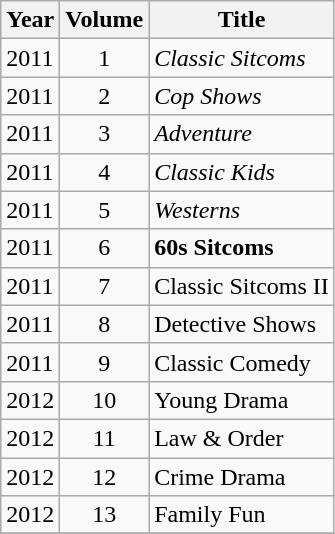<table class="wikitable">
<tr>
<th>Year</th>
<th>Volume</th>
<th>Title</th>
</tr>
<tr>
<td>2011</td>
<td align="center">1</td>
<td><em>Classic Sitcoms</em></td>
</tr>
<tr>
<td>2011</td>
<td align="center">2</td>
<td><em>Cop Shows</em></td>
</tr>
<tr>
<td>2011</td>
<td align="center">3</td>
<td><em>Adventure</em></td>
</tr>
<tr>
<td>2011</td>
<td align="center">4</td>
<td><em>Classic Kids</em></td>
</tr>
<tr>
<td>2011</td>
<td align="center">5</td>
<td><em>Westerns</em></td>
</tr>
<tr>
<td>2011</td>
<td align="center">6</td>
<td><strong>60s Sitcoms<em></td>
</tr>
<tr>
<td>2011</td>
<td align="center">7</td>
<td></em>Classic Sitcoms II<em></td>
</tr>
<tr>
<td>2011</td>
<td align="center">8</td>
<td></em>Detective Shows<em></td>
</tr>
<tr>
<td>2011</td>
<td align="center">9</td>
<td></em>Classic Comedy<em></td>
</tr>
<tr>
<td>2012</td>
<td align="center">10</td>
<td></em>Young Drama<em></td>
</tr>
<tr>
<td>2012</td>
<td align="center">11</td>
<td></em>Law & Order<em></td>
</tr>
<tr>
<td>2012</td>
<td align="center">12</td>
<td></em>Crime Drama<em></td>
</tr>
<tr>
<td>2012</td>
<td align="center">13</td>
<td></em>Family Fun<em></td>
</tr>
<tr>
</tr>
</table>
